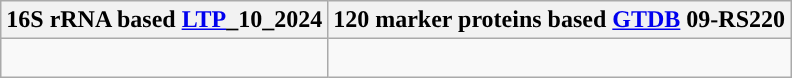<table class="wikitable">
<tr>
<th colspan=1>16S rRNA based <a href='#'>LTP</a>_10_2024</th>
<th colspan=1>120 marker proteins based <a href='#'>GTDB</a> 09-RS220</th>
</tr>
<tr>
<td style="vertical-align:top"><br></td>
<td><br></td>
</tr>
</table>
